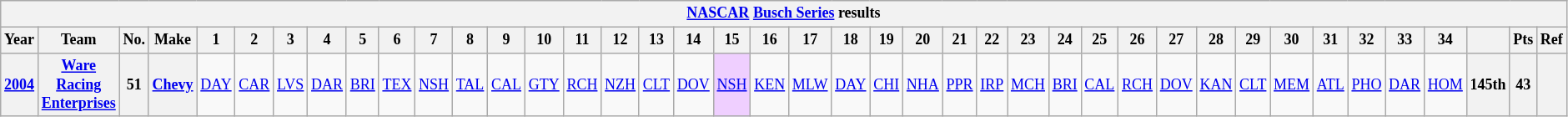<table class="wikitable" style="text-align:center; font-size:75%">
<tr>
<th colspan=42><a href='#'>NASCAR</a> <a href='#'>Busch Series</a> results</th>
</tr>
<tr>
<th>Year</th>
<th>Team</th>
<th>No.</th>
<th>Make</th>
<th>1</th>
<th>2</th>
<th>3</th>
<th>4</th>
<th>5</th>
<th>6</th>
<th>7</th>
<th>8</th>
<th>9</th>
<th>10</th>
<th>11</th>
<th>12</th>
<th>13</th>
<th>14</th>
<th>15</th>
<th>16</th>
<th>17</th>
<th>18</th>
<th>19</th>
<th>20</th>
<th>21</th>
<th>22</th>
<th>23</th>
<th>24</th>
<th>25</th>
<th>26</th>
<th>27</th>
<th>28</th>
<th>29</th>
<th>30</th>
<th>31</th>
<th>32</th>
<th>33</th>
<th>34</th>
<th></th>
<th>Pts</th>
<th>Ref</th>
</tr>
<tr>
<th><a href='#'>2004</a></th>
<th><a href='#'>Ware Racing Enterprises</a></th>
<th>51</th>
<th><a href='#'>Chevy</a></th>
<td><a href='#'>DAY</a></td>
<td><a href='#'>CAR</a></td>
<td><a href='#'>LVS</a></td>
<td><a href='#'>DAR</a></td>
<td><a href='#'>BRI</a></td>
<td><a href='#'>TEX</a></td>
<td><a href='#'>NSH</a></td>
<td><a href='#'>TAL</a></td>
<td><a href='#'>CAL</a></td>
<td><a href='#'>GTY</a></td>
<td><a href='#'>RCH</a></td>
<td><a href='#'>NZH</a></td>
<td><a href='#'>CLT</a></td>
<td><a href='#'>DOV</a></td>
<td style="background:#EFCFFF;"><a href='#'>NSH</a><br></td>
<td><a href='#'>KEN</a></td>
<td><a href='#'>MLW</a></td>
<td><a href='#'>DAY</a></td>
<td><a href='#'>CHI</a></td>
<td><a href='#'>NHA</a></td>
<td><a href='#'>PPR</a></td>
<td><a href='#'>IRP</a></td>
<td><a href='#'>MCH</a></td>
<td><a href='#'>BRI</a></td>
<td><a href='#'>CAL</a></td>
<td><a href='#'>RCH</a></td>
<td><a href='#'>DOV</a></td>
<td><a href='#'>KAN</a></td>
<td><a href='#'>CLT</a></td>
<td><a href='#'>MEM</a></td>
<td><a href='#'>ATL</a></td>
<td><a href='#'>PHO</a></td>
<td><a href='#'>DAR</a></td>
<td><a href='#'>HOM</a></td>
<th>145th</th>
<th>43</th>
<th></th>
</tr>
</table>
